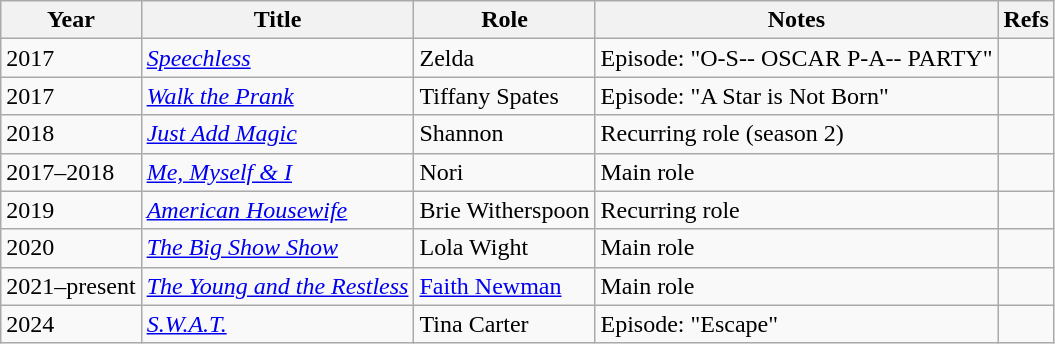<table class="wikitable sortable">
<tr>
<th>Year</th>
<th>Title</th>
<th>Role</th>
<th class="unsortable">Notes</th>
<th class="unsortable">Refs</th>
</tr>
<tr>
<td>2017</td>
<td><em><a href='#'>Speechless</a></em></td>
<td>Zelda</td>
<td>Episode: "O-S-- OSCAR P-A-- PARTY"</td>
<td></td>
</tr>
<tr>
<td>2017</td>
<td><em><a href='#'>Walk the Prank</a></em></td>
<td>Tiffany Spates</td>
<td>Episode: "A Star is Not Born"</td>
<td></td>
</tr>
<tr>
<td>2018</td>
<td><em><a href='#'>Just Add Magic</a></em></td>
<td>Shannon</td>
<td>Recurring role (season 2)</td>
<td></td>
</tr>
<tr>
<td>2017–2018</td>
<td><em><a href='#'>Me, Myself & I</a></em></td>
<td>Nori</td>
<td>Main role</td>
<td></td>
</tr>
<tr>
<td>2019</td>
<td><em><a href='#'>American Housewife</a></em></td>
<td>Brie Witherspoon</td>
<td>Recurring role</td>
<td></td>
</tr>
<tr>
<td>2020</td>
<td><em><a href='#'>The Big Show Show</a></em></td>
<td>Lola Wight</td>
<td>Main role</td>
<td></td>
</tr>
<tr>
<td>2021–present</td>
<td><em><a href='#'>The Young and the Restless</a></em></td>
<td><a href='#'>Faith Newman</a></td>
<td>Main role</td>
<td></td>
</tr>
<tr>
<td>2024</td>
<td><em><a href='#'>S.W.A.T.</a></em></td>
<td>Tina Carter</td>
<td>Episode: "Escape"</td>
</tr>
</table>
